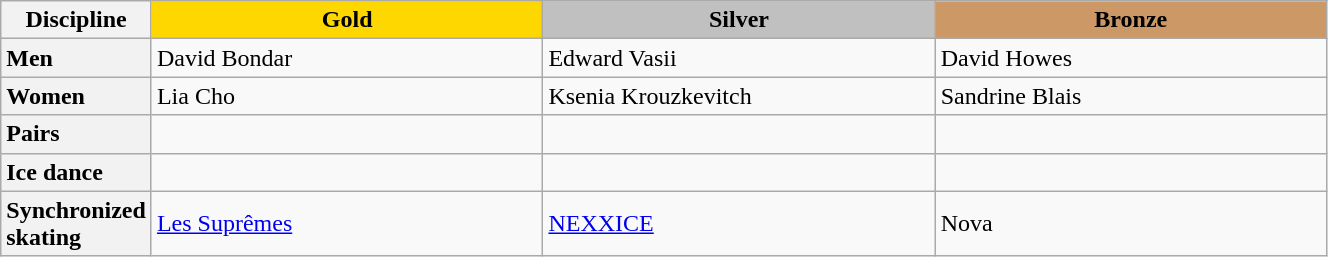<table class="wikitable unsortable" style="text-align:left; width:70%">
<tr>
<th scope="col" style="text-align:center; width:10%">Discipline</th>
<td scope="col" style="text-align:center; width:30%; background:gold"><strong>Gold</strong></td>
<td scope="col" style="text-align:center; width:30%; background:silver"><strong>Silver</strong></td>
<td scope="col" style="text-align:center; width:30%; background:#c96"><strong>Bronze</strong></td>
</tr>
<tr>
<th scope="row" style="text-align:left">Men</th>
<td>David Bondar</td>
<td>Edward Vasii</td>
<td>David Howes</td>
</tr>
<tr>
<th scope="row" style="text-align:left">Women</th>
<td>Lia Cho</td>
<td>Ksenia Krouzkevitch</td>
<td>Sandrine Blais</td>
</tr>
<tr>
<th scope="row" style="text-align:left">Pairs</th>
<td></td>
<td></td>
<td></td>
</tr>
<tr>
<th scope="row" style="text-align:left">Ice dance</th>
<td></td>
<td></td>
<td></td>
</tr>
<tr>
<th scope="row" style="text-align:left">Synchronized skating</th>
<td><a href='#'>Les Suprêmes</a></td>
<td><a href='#'>NEXXICE</a></td>
<td>Nova</td>
</tr>
</table>
